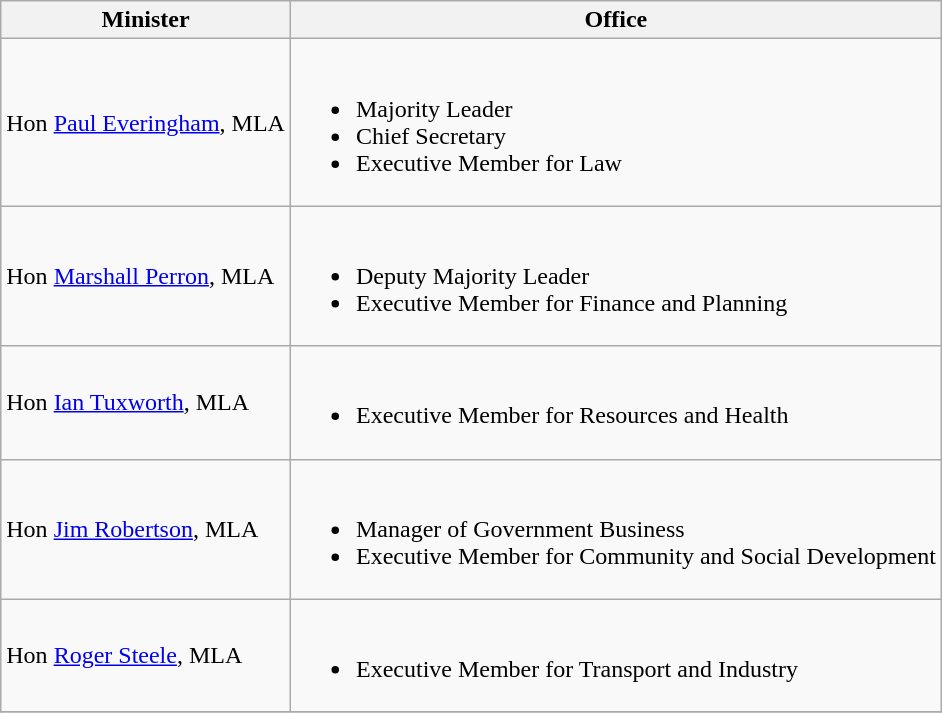<table class="wikitable">
<tr>
<th>Minister</th>
<th>Office</th>
</tr>
<tr>
<td>Hon <a href='#'>Paul Everingham</a>, MLA</td>
<td><br><ul><li>Majority Leader</li><li>Chief Secretary</li><li>Executive Member for Law</li></ul></td>
</tr>
<tr>
<td>Hon <a href='#'>Marshall Perron</a>, MLA</td>
<td><br><ul><li>Deputy Majority Leader</li><li>Executive Member for Finance and Planning</li></ul></td>
</tr>
<tr>
<td>Hon <a href='#'>Ian Tuxworth</a>, MLA</td>
<td><br><ul><li>Executive Member for Resources and Health</li></ul></td>
</tr>
<tr>
<td>Hon <a href='#'>Jim Robertson</a>, MLA</td>
<td><br><ul><li>Manager of Government Business</li><li>Executive Member for Community and Social Development</li></ul></td>
</tr>
<tr>
<td>Hon <a href='#'>Roger Steele</a>, MLA</td>
<td><br><ul><li>Executive Member for Transport and Industry</li></ul></td>
</tr>
<tr>
</tr>
</table>
